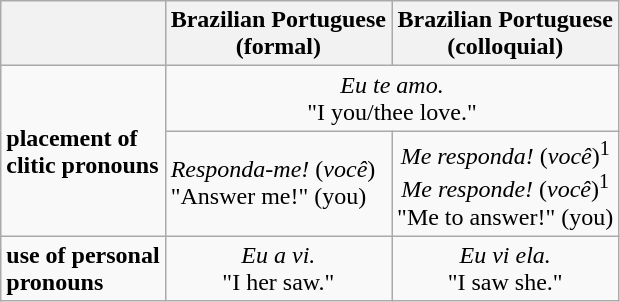<table class="wikitable">
<tr>
<th></th>
<th>Brazilian Portuguese <br> (formal)</th>
<th>Brazilian Portuguese <br> (colloquial)</th>
</tr>
<tr>
<td rowspan=2><strong>placement of</strong> <br> <strong>clitic pronouns</strong></td>
<td colspan="2" style="text-align:center;"><em>Eu te amo.</em><br>"I you/thee love."</td>
</tr>
<tr>
<td><em>Responda-me!</em> (<em>você</em>)<br>"Answer me!" (you)</td>
<td align=center><em>Me responda!</em> (<em>você</em>)<sup>1</sup><br><em>Me responde!</em> (<em>você</em>)<sup>1</sup><br>"Me to answer!" (you)</td>
</tr>
<tr>
<td><strong>use of personal</strong> <br> <strong>pronouns</strong></td>
<td align=center><em>Eu a vi.</em><br>"I her saw."</td>
<td align=center><em>Eu vi ela.</em><br>"I saw she."</td>
</tr>
</table>
